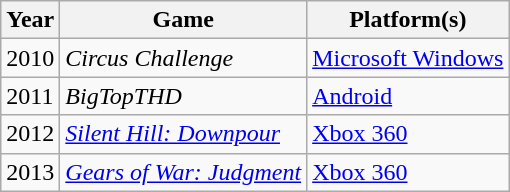<table class="wikitable sortable">
<tr>
<th>Year</th>
<th>Game</th>
<th>Platform(s)</th>
</tr>
<tr>
<td>2010</td>
<td><em>Circus Challenge</em></td>
<td><a href='#'>Microsoft Windows</a></td>
</tr>
<tr>
<td>2011</td>
<td><em>BigTopTHD</em></td>
<td><a href='#'>Android</a></td>
</tr>
<tr>
<td>2012</td>
<td><em><a href='#'>Silent Hill: Downpour</a></em></td>
<td><a href='#'>Xbox 360</a></td>
</tr>
<tr>
<td>2013</td>
<td><em><a href='#'>Gears of War: Judgment</a></em></td>
<td><a href='#'>Xbox 360</a></td>
</tr>
</table>
